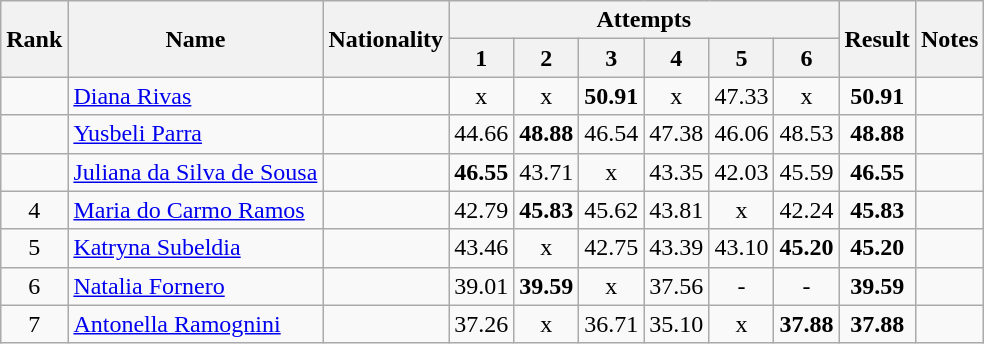<table class="wikitable sortable" style="text-align:center">
<tr>
<th rowspan=2>Rank</th>
<th rowspan=2>Name</th>
<th rowspan=2>Nationality</th>
<th colspan=6>Attempts</th>
<th rowspan=2>Result</th>
<th rowspan=2>Notes</th>
</tr>
<tr>
<th>1</th>
<th>2</th>
<th>3</th>
<th>4</th>
<th>5</th>
<th>6</th>
</tr>
<tr>
<td align=center></td>
<td align=left><a href='#'>Diana Rivas</a></td>
<td align=left></td>
<td>x</td>
<td>x</td>
<td><strong>50.91</strong></td>
<td>x</td>
<td>47.33</td>
<td>x</td>
<td><strong>50.91</strong></td>
<td></td>
</tr>
<tr>
<td align=center></td>
<td align=left><a href='#'>Yusbeli Parra</a></td>
<td align=left></td>
<td>44.66</td>
<td><strong>48.88</strong></td>
<td>46.54</td>
<td>47.38</td>
<td>46.06</td>
<td>48.53</td>
<td><strong>48.88</strong></td>
<td></td>
</tr>
<tr>
<td align=center></td>
<td align=left><a href='#'>Juliana da Silva de Sousa</a></td>
<td align=left></td>
<td><strong>46.55</strong></td>
<td>43.71</td>
<td>x</td>
<td>43.35</td>
<td>42.03</td>
<td>45.59</td>
<td><strong>46.55</strong></td>
<td></td>
</tr>
<tr>
<td align=center>4</td>
<td align=left><a href='#'>Maria do Carmo Ramos</a></td>
<td align=left></td>
<td>42.79</td>
<td><strong>45.83</strong></td>
<td>45.62</td>
<td>43.81</td>
<td>x</td>
<td>42.24</td>
<td><strong>45.83</strong></td>
<td></td>
</tr>
<tr>
<td align=center>5</td>
<td align=left><a href='#'>Katryna Subeldia</a></td>
<td align=left></td>
<td>43.46</td>
<td>x</td>
<td>42.75</td>
<td>43.39</td>
<td>43.10</td>
<td><strong>45.20</strong></td>
<td><strong>45.20</strong></td>
<td></td>
</tr>
<tr>
<td align=center>6</td>
<td align=left><a href='#'>Natalia Fornero</a></td>
<td align=left></td>
<td>39.01</td>
<td><strong>39.59</strong></td>
<td>x</td>
<td>37.56</td>
<td>-</td>
<td>-</td>
<td><strong>39.59</strong></td>
<td></td>
</tr>
<tr>
<td align=center>7</td>
<td align=left><a href='#'>Antonella Ramognini</a></td>
<td align=left></td>
<td>37.26</td>
<td>x</td>
<td>36.71</td>
<td>35.10</td>
<td>x</td>
<td><strong>37.88</strong></td>
<td><strong>37.88</strong></td>
<td></td>
</tr>
</table>
